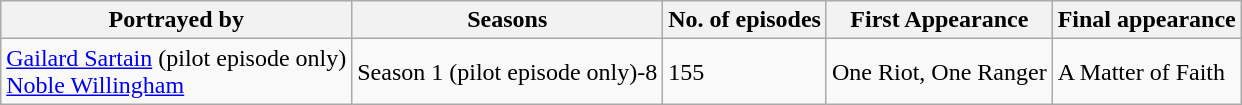<table class="wikitable" style="text-align:justify;">
<tr>
<th>Portrayed by</th>
<th>Seasons</th>
<th>No. of episodes</th>
<th>First Appearance</th>
<th>Final appearance</th>
</tr>
<tr>
<td><a href='#'>Gailard Sartain</a> (pilot episode only)<br><a href='#'>Noble Willingham</a></td>
<td>Season 1 (pilot episode only)-8</td>
<td>155</td>
<td>One Riot, One Ranger</td>
<td>A Matter of Faith</td>
</tr>
</table>
